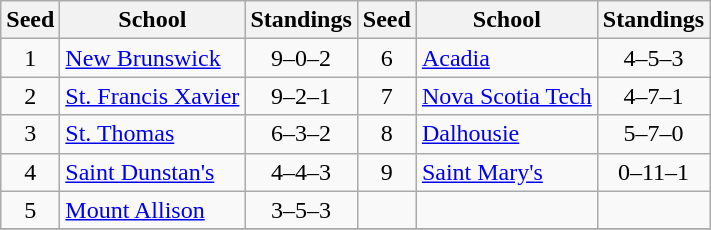<table class="wikitable">
<tr>
<th>Seed</th>
<th>School</th>
<th>Standings</th>
<th>Seed</th>
<th>School</th>
<th>Standings</th>
</tr>
<tr>
<td align=center>1</td>
<td><a href='#'>New Brunswick</a></td>
<td align=center>9–0–2</td>
<td align=center>6</td>
<td><a href='#'>Acadia</a></td>
<td align=center>4–5–3</td>
</tr>
<tr>
<td align=center>2</td>
<td><a href='#'>St. Francis Xavier</a></td>
<td align=center>9–2–1</td>
<td align=center>7</td>
<td><a href='#'>Nova Scotia Tech</a></td>
<td align=center>4–7–1</td>
</tr>
<tr>
<td align=center>3</td>
<td><a href='#'>St. Thomas</a></td>
<td align=center>6–3–2</td>
<td align=center>8</td>
<td><a href='#'>Dalhousie</a></td>
<td align=center>5–7–0</td>
</tr>
<tr>
<td align=center>4</td>
<td><a href='#'>Saint Dunstan's</a></td>
<td align=center>4–4–3</td>
<td align=center>9</td>
<td><a href='#'>Saint Mary's</a></td>
<td align=center>0–11–1</td>
</tr>
<tr>
<td align=center>5</td>
<td><a href='#'>Mount Allison</a></td>
<td align=center>3–5–3</td>
<td></td>
<td></td>
<td></td>
</tr>
<tr>
</tr>
</table>
